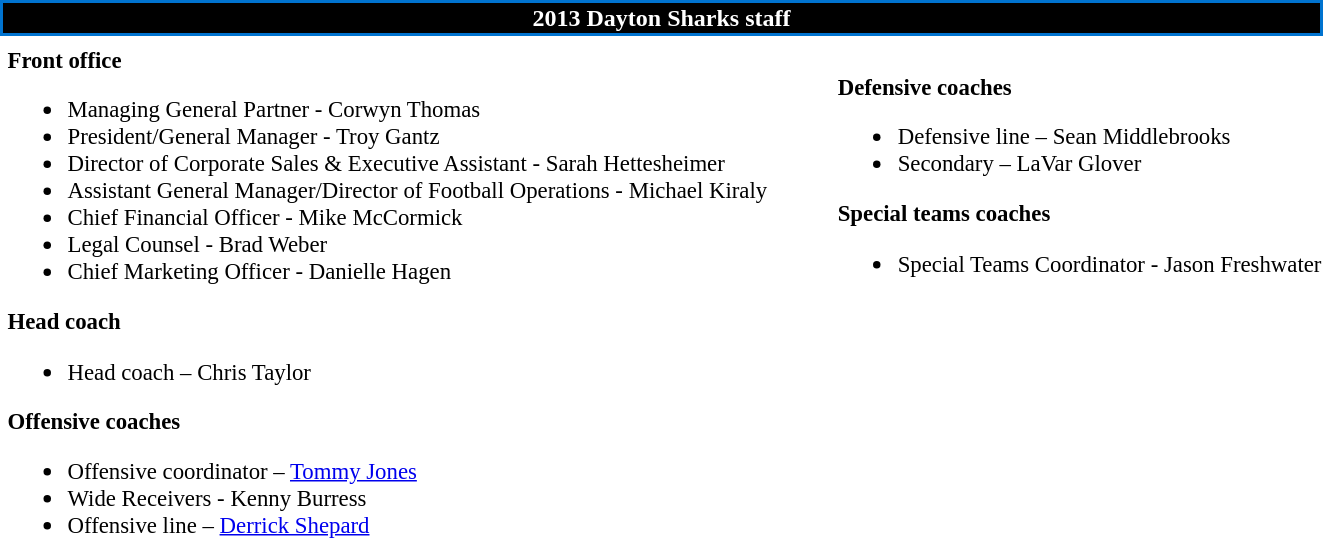<table class="toccolours" style="text-align: left">
<tr>
<th colspan="7" style="background:black; color:white; text-align: center; border:2px solid #0073CF;"><strong>2013 Dayton Sharks staff</strong></th>
</tr>
<tr>
<td colspan=7 align="right"></td>
</tr>
<tr>
<td valign="top"></td>
<td style="font-size: 95%;" valign="top"><strong>Front office</strong><br><ul><li>Managing General Partner - Corwyn Thomas</li><li>President/General Manager - Troy Gantz</li><li>Director of Corporate Sales & Executive Assistant - Sarah Hettesheimer</li><li>Assistant General Manager/Director of Football Operations - Michael Kiraly</li><li>Chief Financial Officer - Mike McCormick</li><li>Legal Counsel - Brad Weber</li><li>Chief Marketing Officer - Danielle Hagen</li></ul><strong>Head coach</strong><ul><li>Head coach – Chris Taylor</li></ul><strong>Offensive coaches</strong><ul><li>Offensive coordinator – <a href='#'>Tommy Jones</a></li><li>Wide Receivers - Kenny Burress</li><li>Offensive line – <a href='#'>Derrick Shepard</a></li></ul></td>
<td width="35"> </td>
<td valign="top"></td>
<td style="font-size: 95%;" valign="top"><br><strong>Defensive coaches</strong><ul><li>Defensive line – Sean Middlebrooks</li><li>Secondary – LaVar Glover</li></ul><strong>Special teams coaches</strong><ul><li>Special Teams Coordinator - Jason Freshwater</li></ul></td>
</tr>
</table>
